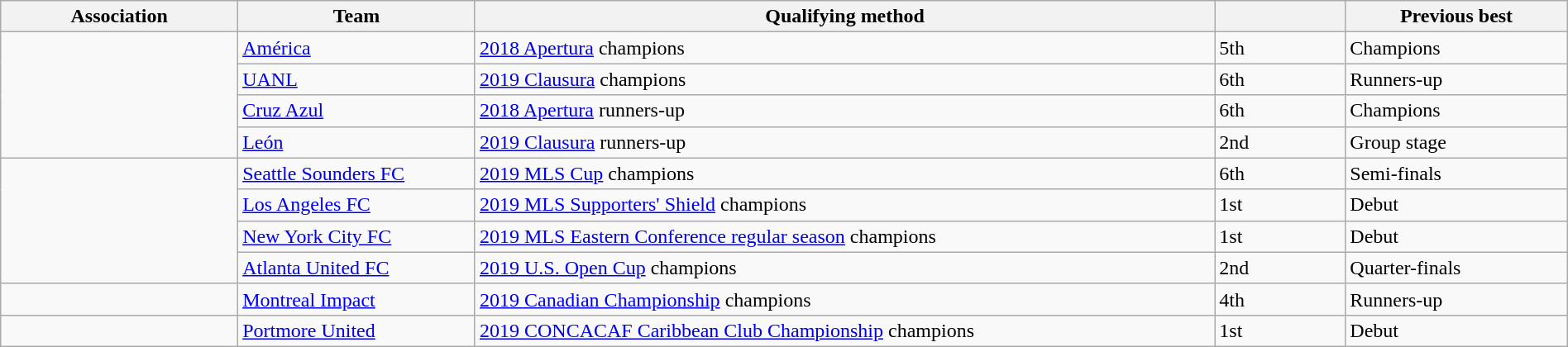<table class="wikitable" style="table-layout:fixed;width:100%;">
<tr>
<th width=15%>Association</th>
<th width=15%>Team</th>
<th width=48%>Qualifying method</th>
<th width=8%> </th>
<th width=14%>Previous best </th>
</tr>
<tr>
<td rowspan=4> </td>
<td><a href='#'>América</a></td>
<td><a href='#'>2018 Apertura</a> champions</td>
<td>5th </td>
<td>Champions </td>
</tr>
<tr>
<td><a href='#'>UANL</a></td>
<td><a href='#'>2019 Clausura</a> champions</td>
<td>6th </td>
<td>Runners-up </td>
</tr>
<tr>
<td><a href='#'>Cruz Azul</a></td>
<td><a href='#'>2018 Apertura</a> runners-up</td>
<td>6th </td>
<td>Champions </td>
</tr>
<tr>
<td><a href='#'>León</a></td>
<td><a href='#'>2019 Clausura</a> runners-up</td>
<td>2nd </td>
<td>Group stage </td>
</tr>
<tr>
<td rowspan=4> </td>
<td><a href='#'>Seattle Sounders FC</a></td>
<td><a href='#'>2019 MLS Cup</a> champions</td>
<td>6th </td>
<td>Semi-finals </td>
</tr>
<tr>
<td><a href='#'>Los Angeles FC</a></td>
<td><a href='#'>2019 MLS Supporters' Shield</a> champions</td>
<td>1st</td>
<td>Debut</td>
</tr>
<tr>
<td><a href='#'>New York City FC</a></td>
<td><a href='#'>2019 MLS Eastern Conference regular season</a> champions</td>
<td>1st</td>
<td>Debut</td>
</tr>
<tr>
<td><a href='#'>Atlanta United FC</a></td>
<td><a href='#'>2019 U.S. Open Cup</a> champions</td>
<td>2nd </td>
<td>Quarter-finals </td>
</tr>
<tr>
<td> </td>
<td><a href='#'>Montreal Impact</a></td>
<td><a href='#'>2019 Canadian Championship</a> champions</td>
<td>4th </td>
<td>Runners-up </td>
</tr>
<tr>
<td> </td>
<td><a href='#'>Portmore United</a></td>
<td><a href='#'>2019 CONCACAF Caribbean Club Championship</a> champions</td>
<td>1st</td>
<td>Debut</td>
</tr>
</table>
